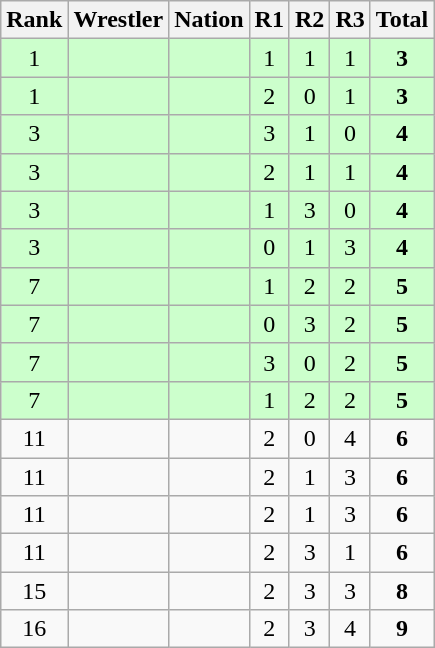<table class="wikitable sortable" style="text-align:center;">
<tr>
<th>Rank</th>
<th>Wrestler</th>
<th>Nation</th>
<th>R1</th>
<th>R2</th>
<th>R3</th>
<th>Total</th>
</tr>
<tr style="background:#cfc;">
<td>1</td>
<td align=left></td>
<td align=left></td>
<td>1</td>
<td>1</td>
<td>1</td>
<td><strong>3</strong></td>
</tr>
<tr style="background:#cfc;">
<td>1</td>
<td align=left></td>
<td align=left></td>
<td>2</td>
<td>0</td>
<td>1</td>
<td><strong>3</strong></td>
</tr>
<tr style="background:#cfc;">
<td>3</td>
<td align=left></td>
<td align=left></td>
<td>3</td>
<td>1</td>
<td>0</td>
<td><strong>4</strong></td>
</tr>
<tr style="background:#cfc;">
<td>3</td>
<td align=left></td>
<td align=left></td>
<td>2</td>
<td>1</td>
<td>1</td>
<td><strong>4</strong></td>
</tr>
<tr style="background:#cfc;">
<td>3</td>
<td align=left></td>
<td align=left></td>
<td>1</td>
<td>3</td>
<td>0</td>
<td><strong>4</strong></td>
</tr>
<tr style="background:#cfc;">
<td>3</td>
<td align=left></td>
<td align=left></td>
<td>0</td>
<td>1</td>
<td>3</td>
<td><strong>4</strong></td>
</tr>
<tr style="background:#cfc;">
<td>7</td>
<td align=left></td>
<td align=left></td>
<td>1</td>
<td>2</td>
<td>2</td>
<td><strong>5</strong></td>
</tr>
<tr style="background:#cfc;">
<td>7</td>
<td align=left></td>
<td align=left></td>
<td>0</td>
<td>3</td>
<td>2</td>
<td><strong>5</strong></td>
</tr>
<tr style="background:#cfc;">
<td>7</td>
<td align=left></td>
<td align=left></td>
<td>3</td>
<td>0</td>
<td>2</td>
<td><strong>5</strong></td>
</tr>
<tr style="background:#cfc;">
<td>7</td>
<td align=left></td>
<td align=left></td>
<td>1</td>
<td>2</td>
<td>2</td>
<td><strong>5</strong></td>
</tr>
<tr>
<td>11</td>
<td align=left></td>
<td align=left></td>
<td>2</td>
<td>0</td>
<td>4</td>
<td><strong>6</strong></td>
</tr>
<tr>
<td>11</td>
<td align=left></td>
<td align=left></td>
<td>2</td>
<td>1</td>
<td>3</td>
<td><strong>6</strong></td>
</tr>
<tr>
<td>11</td>
<td align=left></td>
<td align=left></td>
<td>2</td>
<td>1</td>
<td>3</td>
<td><strong>6</strong></td>
</tr>
<tr>
<td>11</td>
<td align=left></td>
<td align=left></td>
<td>2</td>
<td>3</td>
<td>1</td>
<td><strong>6</strong></td>
</tr>
<tr>
<td>15</td>
<td align=left></td>
<td align=left></td>
<td>2</td>
<td>3</td>
<td>3</td>
<td><strong>8</strong></td>
</tr>
<tr>
<td>16</td>
<td align=left></td>
<td align=left></td>
<td>2</td>
<td>3</td>
<td>4</td>
<td><strong>9</strong></td>
</tr>
</table>
